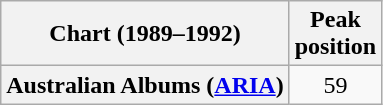<table class="wikitable plainrowheaders" style="text-align:center">
<tr>
<th scope="col">Chart (1989–1992)</th>
<th scope="col">Peak<br>position</th>
</tr>
<tr>
<th scope="row">Australian Albums (<a href='#'>ARIA</a>)</th>
<td>59</td>
</tr>
</table>
